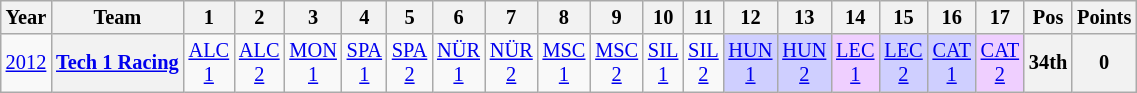<table class="wikitable" style="text-align:center; font-size:85%">
<tr>
<th>Year</th>
<th>Team</th>
<th>1</th>
<th>2</th>
<th>3</th>
<th>4</th>
<th>5</th>
<th>6</th>
<th>7</th>
<th>8</th>
<th>9</th>
<th>10</th>
<th>11</th>
<th>12</th>
<th>13</th>
<th>14</th>
<th>15</th>
<th>16</th>
<th>17</th>
<th>Pos</th>
<th>Points</th>
</tr>
<tr>
<td><a href='#'>2012</a></td>
<th nowrap><a href='#'>Tech 1 Racing</a></th>
<td><a href='#'>ALC<br>1</a></td>
<td><a href='#'>ALC<br>2</a></td>
<td><a href='#'>MON<br>1</a></td>
<td><a href='#'>SPA<br>1</a></td>
<td><a href='#'>SPA<br>2</a></td>
<td><a href='#'>NÜR<br>1</a></td>
<td><a href='#'>NÜR<br>2</a></td>
<td><a href='#'>MSC<br>1</a></td>
<td><a href='#'>MSC<br>2</a></td>
<td><a href='#'>SIL<br>1</a></td>
<td><a href='#'>SIL<br>2</a></td>
<td style="background:#CFCFFF;"><a href='#'>HUN<br>1</a><br></td>
<td style="background:#CFCFFF;"><a href='#'>HUN<br>2</a><br></td>
<td style="background:#EFCFFF;"><a href='#'>LEC<br>1</a><br></td>
<td style="background:#CFCFFF;"><a href='#'>LEC<br>2</a><br></td>
<td style="background:#CFCFFF;"><a href='#'>CAT<br>1</a><br></td>
<td style="background:#EFCFFF;"><a href='#'>CAT<br>2</a><br></td>
<th>34th</th>
<th>0</th>
</tr>
</table>
